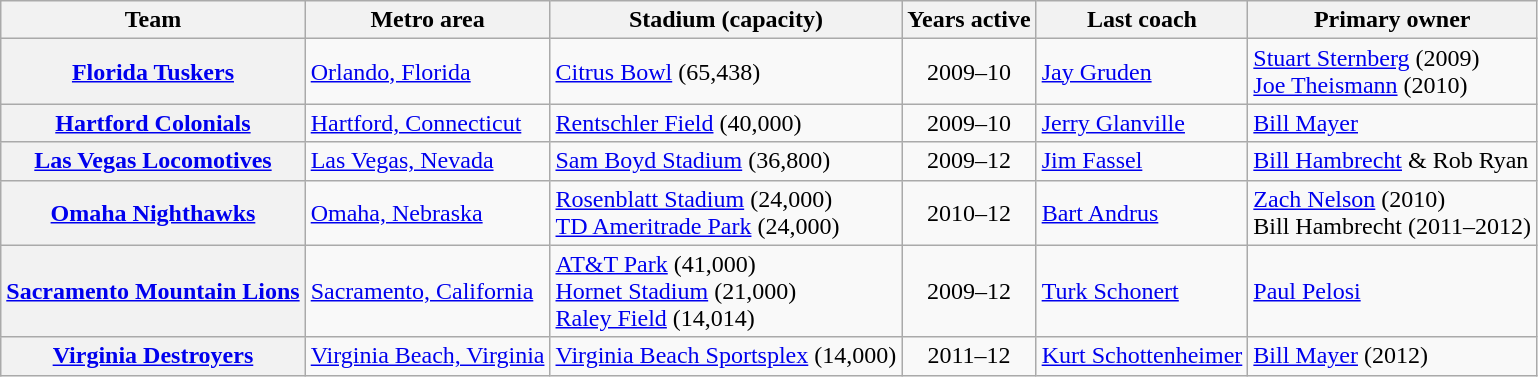<table class="wikitable sortable" border="1">
<tr>
<th scope="col">Team</th>
<th scope="col">Metro area</th>
<th scope="col">Stadium <span>(capacity)</span></th>
<th scope="col">Years active</th>
<th scope="col">Last coach</th>
<th scope="col">Primary owner</th>
</tr>
<tr>
<th scope="row"><a href='#'>Florida Tuskers</a></th>
<td><a href='#'>Orlando, Florida</a></td>
<td><a href='#'>Citrus Bowl</a> (65,438)</td>
<td align=center>2009–10</td>
<td><a href='#'>Jay Gruden</a></td>
<td><a href='#'>Stuart Sternberg</a> (2009)<br><a href='#'>Joe Theismann</a> (2010)</td>
</tr>
<tr>
<th scope="row"><a href='#'>Hartford Colonials</a></th>
<td><a href='#'>Hartford, Connecticut</a></td>
<td><a href='#'>Rentschler Field</a> (40,000)</td>
<td align=center>2009–10</td>
<td><a href='#'>Jerry Glanville</a></td>
<td><a href='#'>Bill Mayer</a></td>
</tr>
<tr>
<th scope="row"><a href='#'>Las Vegas Locomotives</a></th>
<td><a href='#'>Las Vegas, Nevada</a></td>
<td><a href='#'>Sam Boyd Stadium</a> (36,800)</td>
<td align=center>2009–12</td>
<td><a href='#'>Jim Fassel</a></td>
<td><a href='#'>Bill Hambrecht</a> & Rob Ryan</td>
</tr>
<tr>
<th scope="row"><a href='#'>Omaha Nighthawks</a></th>
<td><a href='#'>Omaha, Nebraska</a></td>
<td><a href='#'>Rosenblatt Stadium</a> (24,000)<br><a href='#'>TD Ameritrade Park</a> (24,000)</td>
<td align=center>2010–12</td>
<td><a href='#'>Bart Andrus</a></td>
<td><a href='#'>Zach Nelson</a> (2010)<br>Bill Hambrecht (2011–2012)</td>
</tr>
<tr>
<th scope="row"><a href='#'>Sacramento Mountain Lions</a></th>
<td><a href='#'>Sacramento, California</a></td>
<td><a href='#'>AT&T Park</a> (41,000)<br><a href='#'>Hornet Stadium</a> (21,000)<br><a href='#'>Raley Field</a> (14,014)</td>
<td align=center>2009–12</td>
<td><a href='#'>Turk Schonert</a></td>
<td><a href='#'>Paul Pelosi</a></td>
</tr>
<tr>
<th scope="row"><a href='#'>Virginia Destroyers</a></th>
<td><a href='#'>Virginia Beach, Virginia</a></td>
<td><a href='#'>Virginia Beach Sportsplex</a> (14,000)</td>
<td align=center>2011–12</td>
<td><a href='#'>Kurt Schottenheimer</a></td>
<td><a href='#'>Bill Mayer</a> (2012)</td>
</tr>
</table>
